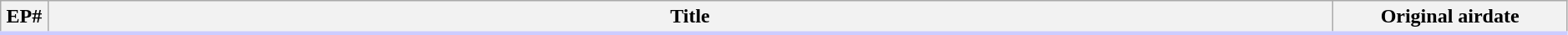<table class="wikitable" style="width:99%;">
<tr style = "border-bottom:3px solid #CCF">
<th style="width:3%;">EP#</th>
<th>Title</th>
<th style="width:15%;">Original airdate<br>










</th>
</tr>
</table>
